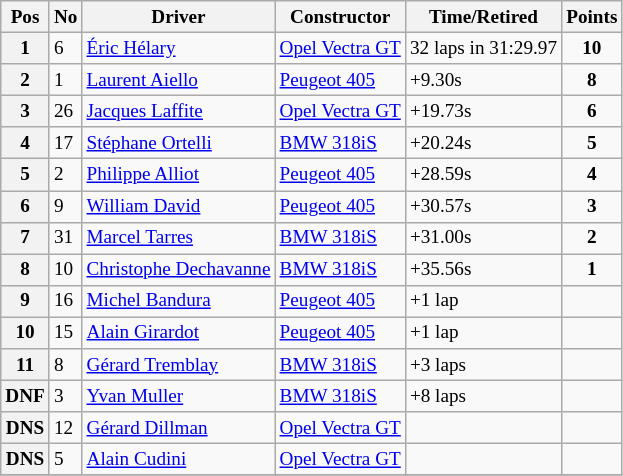<table class="wikitable" style="font-size: 80%;">
<tr>
<th>Pos</th>
<th>No</th>
<th>Driver</th>
<th>Constructor</th>
<th>Time/Retired</th>
<th>Points</th>
</tr>
<tr>
<th>1</th>
<td>6</td>
<td> <a href='#'>Éric Hélary</a></td>
<td><a href='#'> Opel Vectra GT</a></td>
<td>32 laps in 31:29.97</td>
<td align=center><strong>10</strong></td>
</tr>
<tr>
<th>2</th>
<td>1</td>
<td> <a href='#'>Laurent Aiello</a></td>
<td><a href='#'>Peugeot 405</a></td>
<td>+9.30s</td>
<td align=center><strong>8</strong></td>
</tr>
<tr>
<th>3</th>
<td>26</td>
<td> <a href='#'>Jacques Laffite</a></td>
<td><a href='#'> Opel Vectra GT</a></td>
<td>+19.73s</td>
<td align=center><strong>6</strong></td>
</tr>
<tr>
<th>4</th>
<td>17</td>
<td> <a href='#'>Stéphane Ortelli</a></td>
<td><a href='#'>BMW 318iS</a></td>
<td>+20.24s</td>
<td align=center><strong>5</strong></td>
</tr>
<tr>
<th>5</th>
<td>2</td>
<td> <a href='#'>Philippe Alliot</a></td>
<td><a href='#'>Peugeot 405</a></td>
<td>+28.59s</td>
<td align=center><strong>4</strong></td>
</tr>
<tr>
<th>6</th>
<td>9</td>
<td> <a href='#'>William David</a></td>
<td><a href='#'>Peugeot 405</a></td>
<td>+30.57s</td>
<td align=center><strong>3</strong></td>
</tr>
<tr>
<th>7</th>
<td>31</td>
<td> <a href='#'>Marcel Tarres</a></td>
<td><a href='#'>BMW 318iS</a></td>
<td>+31.00s</td>
<td align=center><strong>2</strong></td>
</tr>
<tr>
<th>8</th>
<td>10</td>
<td> <a href='#'>Christophe Dechavanne</a></td>
<td><a href='#'>BMW 318iS</a></td>
<td>+35.56s</td>
<td align=center><strong>1</strong></td>
</tr>
<tr>
<th>9</th>
<td>16</td>
<td> <a href='#'>Michel Bandura</a></td>
<td><a href='#'>Peugeot 405</a></td>
<td>+1 lap</td>
<td></td>
</tr>
<tr>
<th>10</th>
<td>15</td>
<td> <a href='#'>Alain Girardot</a></td>
<td><a href='#'>Peugeot 405</a></td>
<td>+1 lap</td>
<td></td>
</tr>
<tr>
<th>11</th>
<td>8</td>
<td> <a href='#'>Gérard Tremblay</a></td>
<td><a href='#'>BMW 318iS</a></td>
<td>+3 laps</td>
<td></td>
</tr>
<tr>
<th>DNF</th>
<td>3</td>
<td> <a href='#'>Yvan Muller</a></td>
<td><a href='#'>BMW 318iS</a></td>
<td>+8 laps</td>
<td></td>
</tr>
<tr>
<th>DNS</th>
<td>12</td>
<td> <a href='#'>Gérard Dillman</a></td>
<td><a href='#'> Opel Vectra GT</a></td>
<td></td>
<td></td>
</tr>
<tr>
<th>DNS</th>
<td>5</td>
<td> <a href='#'>Alain Cudini</a></td>
<td><a href='#'> Opel Vectra GT</a></td>
<td></td>
<td></td>
</tr>
<tr>
</tr>
</table>
